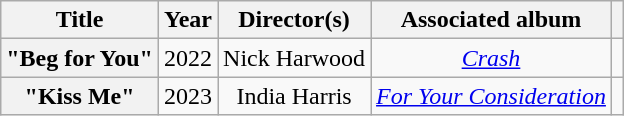<table class="wikitable plainrowheaders" style="text-align:center">
<tr>
<th>Title</th>
<th>Year</th>
<th>Director(s)</th>
<th>Associated album</th>
<th></th>
</tr>
<tr>
<th scope="row">"Beg for You"<br></th>
<td>2022</td>
<td>Nick Harwood</td>
<td><a href='#'><em>Crash</em></a></td>
<td></td>
</tr>
<tr>
<th scope="row">"Kiss Me"<br></th>
<td>2023</td>
<td>India Harris</td>
<td><em><a href='#'>For Your Consideration</a></em></td>
<td></td>
</tr>
</table>
